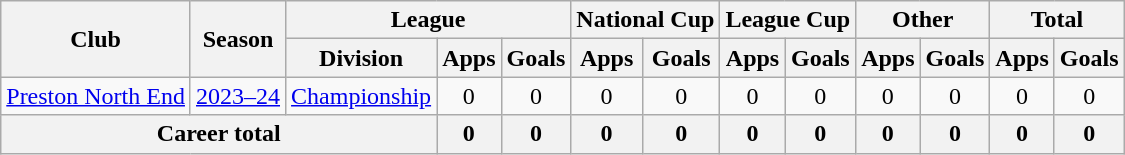<table class=wikitable style=text-align:center>
<tr>
<th rowspan=2>Club</th>
<th rowspan=2>Season</th>
<th colspan=3>League</th>
<th colspan=2>National Cup</th>
<th colspan=2>League Cup</th>
<th colspan=2>Other</th>
<th colspan=2>Total</th>
</tr>
<tr>
<th>Division</th>
<th>Apps</th>
<th>Goals</th>
<th>Apps</th>
<th>Goals</th>
<th>Apps</th>
<th>Goals</th>
<th>Apps</th>
<th>Goals</th>
<th>Apps</th>
<th>Goals</th>
</tr>
<tr>
<td><a href='#'>Preston North End</a></td>
<td><a href='#'>2023–24</a></td>
<td><a href='#'>Championship</a></td>
<td>0</td>
<td>0</td>
<td>0</td>
<td>0</td>
<td>0</td>
<td>0</td>
<td>0</td>
<td>0</td>
<td>0</td>
<td>0</td>
</tr>
<tr>
<th colspan=3>Career total</th>
<th>0</th>
<th>0</th>
<th>0</th>
<th>0</th>
<th>0</th>
<th>0</th>
<th>0</th>
<th>0</th>
<th>0</th>
<th>0</th>
</tr>
</table>
